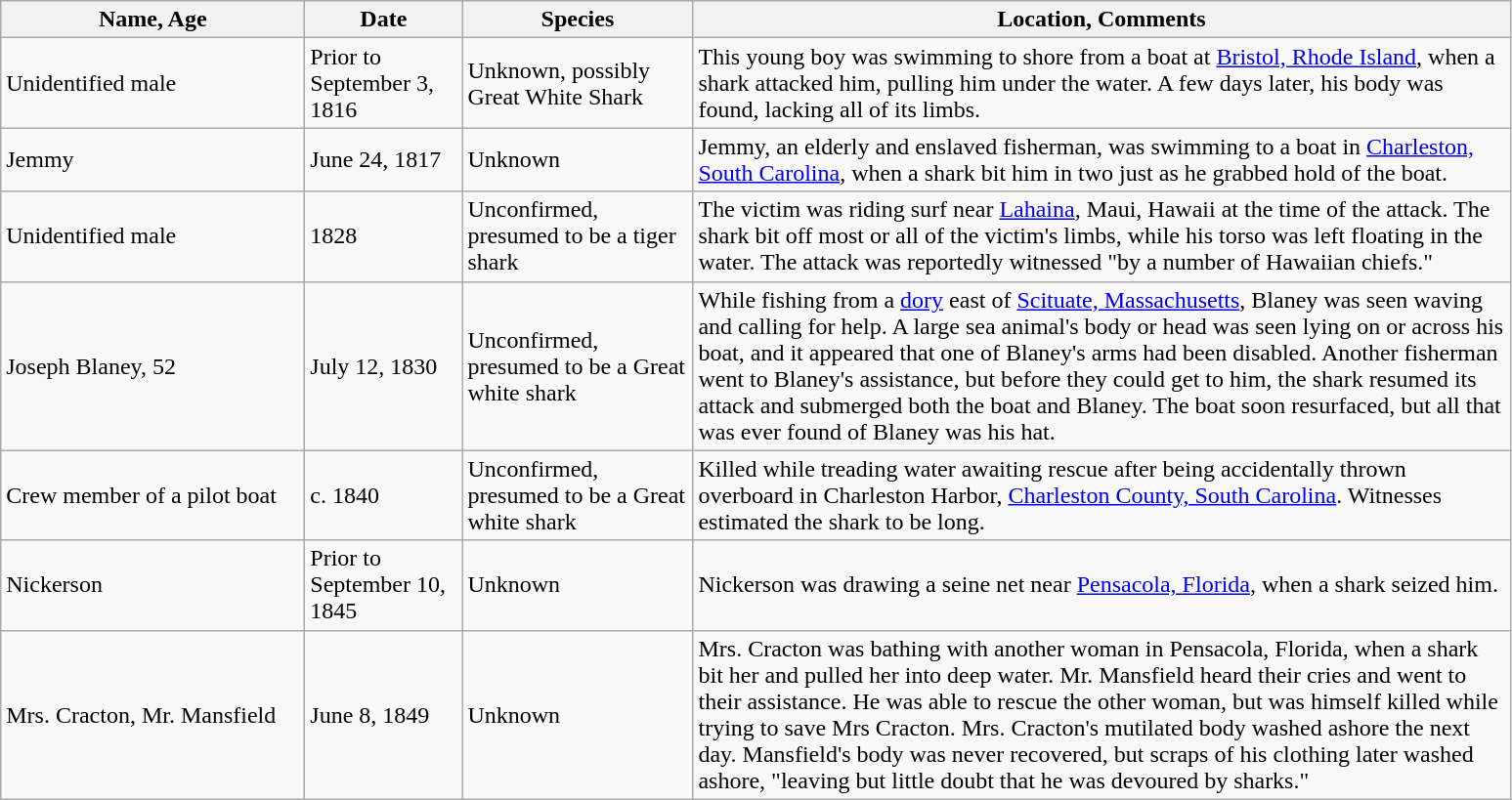<table class="wikitable">
<tr>
<th width="200">Name, Age</th>
<th width="100">Date</th>
<th width="150">Species</th>
<th width="550">Location, Comments</th>
</tr>
<tr>
<td>Unidentified male</td>
<td>Prior to September 3, 1816</td>
<td>Unknown, possibly Great White Shark</td>
<td>This young boy was swimming to shore from a boat at <a href='#'>Bristol, Rhode Island</a>, when a shark attacked him, pulling him under the water. A few days later, his body was found, lacking all of its limbs.</td>
</tr>
<tr>
<td>Jemmy</td>
<td>June 24, 1817</td>
<td>Unknown</td>
<td>Jemmy, an elderly and enslaved fisherman, was swimming to a boat in <a href='#'>Charleston, South Carolina</a>, when a shark bit him in two just as he grabbed hold of the boat.</td>
</tr>
<tr>
<td>Unidentified male</td>
<td>1828</td>
<td>Unconfirmed, presumed to be a tiger shark</td>
<td>The victim was riding surf near <a href='#'>Lahaina</a>, Maui, Hawaii at the time of the attack. The shark bit off most or all of the victim's limbs, while his torso was left floating in the water. The attack was reportedly witnessed "by a number of Hawaiian chiefs."</td>
</tr>
<tr>
<td>Joseph Blaney, 52</td>
<td>July 12, 1830</td>
<td>Unconfirmed, presumed to be a Great white shark</td>
<td>While fishing from a <a href='#'>dory</a>  east of <a href='#'>Scituate, Massachusetts</a>, Blaney was seen waving and calling for help. A large sea animal's body or head was seen lying on or across his boat, and it appeared that one of Blaney's arms had been disabled. Another fisherman went to Blaney's assistance, but before they could get to him, the shark resumed its attack and submerged both the boat and Blaney. The boat soon resurfaced, but all that was ever found of Blaney was his hat.</td>
</tr>
<tr>
<td>Crew member of a pilot boat</td>
<td>c. 1840</td>
<td>Unconfirmed, presumed to be a Great white shark</td>
<td>Killed while treading water awaiting rescue after being accidentally thrown overboard in Charleston Harbor, <a href='#'>Charleston County, South Carolina</a>. Witnesses estimated the shark to be  long.</td>
</tr>
<tr>
<td>Nickerson</td>
<td>Prior to September 10, 1845</td>
<td>Unknown</td>
<td>Nickerson was drawing a seine net near <a href='#'>Pensacola, Florida</a>, when a shark seized him.</td>
</tr>
<tr>
<td>Mrs. Cracton, Mr. Mansfield</td>
<td>June 8, 1849</td>
<td>Unknown</td>
<td>Mrs. Cracton was bathing with another woman in Pensacola, Florida, when a shark bit her and pulled her into deep water. Mr. Mansfield heard their cries and went to their assistance. He was able to rescue the other woman, but was himself killed while trying to save Mrs Cracton. Mrs. Cracton's mutilated body washed ashore the next day. Mansfield's body was never recovered, but scraps of his clothing later washed ashore, "leaving but little doubt that he was devoured by sharks."</td>
</tr>
</table>
